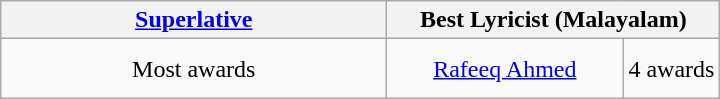<table class="wikitable" style="text-align: center">
<tr>
<th width="25"><strong><a href='#'>Superlative</a></strong></th>
<th colspan="2" width="100"><strong>Best Lyricist (Malayalam)</strong></th>
</tr>
<tr style="height:2.5em;">
<td width="250">Most awards</td>
<td width="150"><a href='#'>Rafeeq Ahmed</a></td>
<td>4 awards</td>
</tr>
</table>
